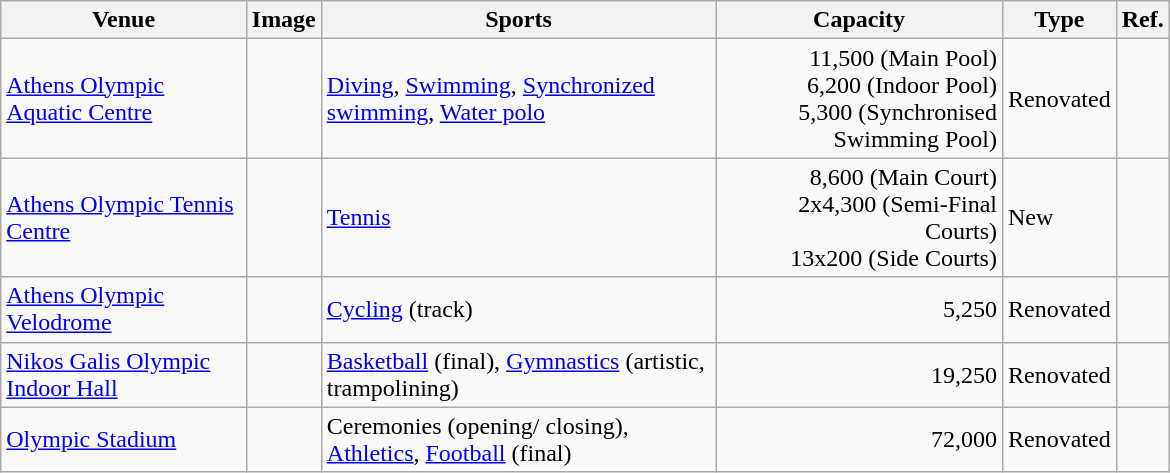<table class="wikitable sortable" width=780px>
<tr>
<th>Venue</th>
<th>Image</th>
<th>Sports</th>
<th>Capacity</th>
<th>Type</th>
<th class="unsortable">Ref.</th>
</tr>
<tr>
<td><a href='#'>Athens Olympic Aquatic Centre</a></td>
<td></td>
<td><a href='#'>Diving</a>, <a href='#'>Swimming</a>, <a href='#'>Synchronized swimming</a>, <a href='#'>Water polo</a></td>
<td align="right">11,500 (Main Pool)<br>6,200 (Indoor Pool)<br>5,300 (Synchronised Swimming Pool)</td>
<td>Renovated</td>
<td align="center"></td>
</tr>
<tr>
<td><a href='#'>Athens Olympic Tennis Centre</a></td>
<td></td>
<td><a href='#'>Tennis</a></td>
<td align="right">8,600 (Main Court)<br>2x4,300 (Semi-Final Courts)<br>13x200 (Side Courts)</td>
<td>New</td>
<td align="center"></td>
</tr>
<tr>
<td><a href='#'>Athens Olympic Velodrome</a></td>
<td></td>
<td><a href='#'>Cycling</a> (track)</td>
<td align="right">5,250</td>
<td>Renovated</td>
<td align="center"></td>
</tr>
<tr>
<td><a href='#'>Nikos Galis Olympic Indoor Hall</a></td>
<td></td>
<td><a href='#'>Basketball</a> (final), <a href='#'>Gymnastics</a> (artistic, trampolining)</td>
<td align="right">19,250</td>
<td>Renovated</td>
<td align="center"></td>
</tr>
<tr>
<td><a href='#'>Olympic Stadium</a></td>
<td></td>
<td>Ceremonies (opening/ closing), <a href='#'>Athletics</a>, <a href='#'>Football</a> (final)</td>
<td align="right">72,000</td>
<td>Renovated</td>
<td align="center"></td>
</tr>
</table>
